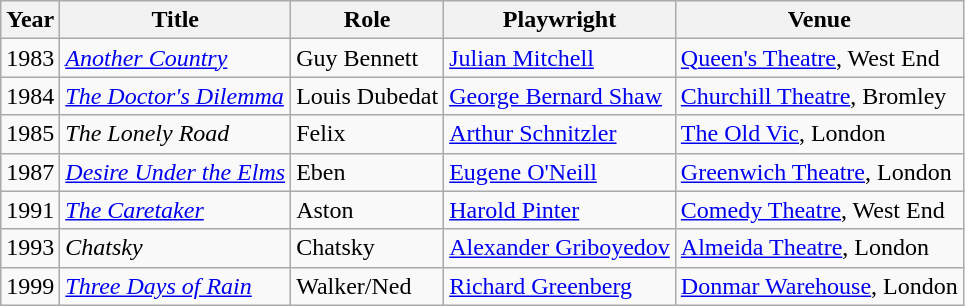<table class="wikitable sortable unsortable">
<tr>
<th>Year</th>
<th>Title</th>
<th>Role</th>
<th>Playwright</th>
<th class="unsortable">Venue</th>
</tr>
<tr>
<td>1983</td>
<td><em><a href='#'>Another Country</a></em></td>
<td>Guy Bennett</td>
<td><a href='#'>Julian Mitchell</a></td>
<td><a href='#'>Queen's Theatre</a>, West End</td>
</tr>
<tr>
<td>1984</td>
<td><em><a href='#'>The Doctor's Dilemma</a></em></td>
<td>Louis Dubedat</td>
<td><a href='#'>George Bernard Shaw</a></td>
<td><a href='#'>Churchill Theatre</a>, Bromley</td>
</tr>
<tr>
<td>1985</td>
<td><em>The Lonely Road</em></td>
<td>Felix</td>
<td><a href='#'>Arthur Schnitzler</a></td>
<td><a href='#'>The Old Vic</a>, London</td>
</tr>
<tr>
<td>1987</td>
<td><em><a href='#'>Desire Under the Elms</a></em></td>
<td>Eben</td>
<td><a href='#'>Eugene O'Neill</a></td>
<td><a href='#'>Greenwich Theatre</a>, London</td>
</tr>
<tr>
<td>1991</td>
<td><em><a href='#'>The Caretaker</a></em></td>
<td>Aston</td>
<td><a href='#'>Harold Pinter</a></td>
<td><a href='#'>Comedy Theatre</a>, West End</td>
</tr>
<tr>
<td>1993</td>
<td><em>Chatsky</em></td>
<td>Chatsky</td>
<td><a href='#'>Alexander Griboyedov</a></td>
<td><a href='#'>Almeida Theatre</a>, London</td>
</tr>
<tr>
<td>1999</td>
<td><em><a href='#'>Three Days of Rain</a></em></td>
<td>Walker/Ned</td>
<td><a href='#'>Richard Greenberg</a></td>
<td><a href='#'>Donmar Warehouse</a>, London</td>
</tr>
</table>
